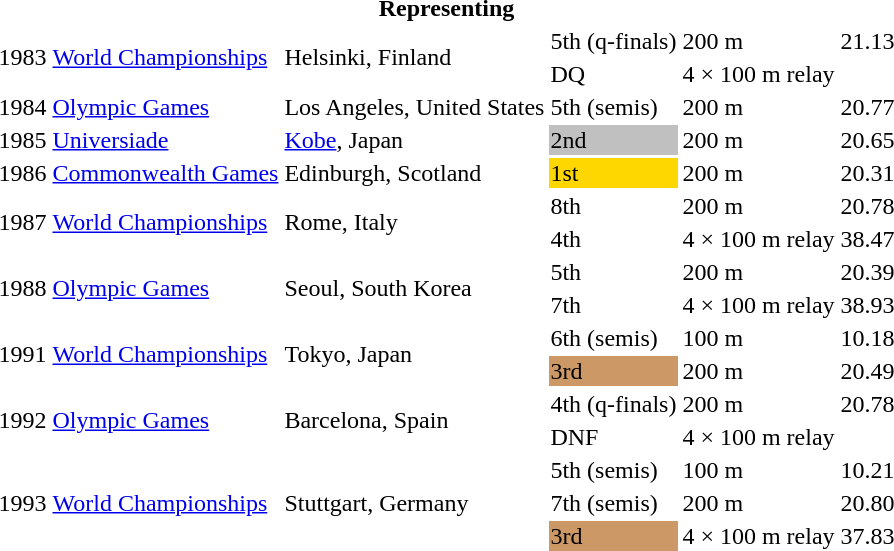<table>
<tr>
<th colspan="6">Representing </th>
</tr>
<tr>
<td rowspan=2>1983</td>
<td rowspan=2><a href='#'>World Championships</a></td>
<td rowspan=2>Helsinki, Finland</td>
<td>5th (q-finals)</td>
<td>200 m</td>
<td>21.13</td>
</tr>
<tr>
<td>DQ</td>
<td>4 × 100 m relay</td>
<td></td>
</tr>
<tr>
<td>1984</td>
<td><a href='#'>Olympic Games</a></td>
<td>Los Angeles, United States</td>
<td>5th (semis)</td>
<td>200 m</td>
<td>20.77</td>
</tr>
<tr>
<td>1985</td>
<td><a href='#'>Universiade</a></td>
<td><a href='#'>Kobe</a>, Japan</td>
<td bgcolor="silver">2nd</td>
<td>200 m</td>
<td>20.65</td>
</tr>
<tr>
<td>1986</td>
<td><a href='#'>Commonwealth Games</a></td>
<td>Edinburgh, Scotland</td>
<td bgcolor="gold">1st</td>
<td>200 m</td>
<td>20.31</td>
</tr>
<tr>
<td rowspan=2>1987</td>
<td rowspan=2><a href='#'>World Championships</a></td>
<td rowspan=2>Rome, Italy</td>
<td>8th</td>
<td>200 m</td>
<td>20.78</td>
</tr>
<tr>
<td>4th</td>
<td>4 × 100 m relay</td>
<td>38.47</td>
</tr>
<tr>
<td rowspan=2>1988</td>
<td rowspan=2><a href='#'>Olympic Games</a></td>
<td rowspan=2>Seoul, South Korea</td>
<td>5th</td>
<td>200 m</td>
<td>20.39</td>
</tr>
<tr>
<td>7th</td>
<td>4 × 100 m relay</td>
<td>38.93</td>
</tr>
<tr>
<td rowspan=2>1991</td>
<td rowspan=2><a href='#'>World Championships</a></td>
<td rowspan=2>Tokyo, Japan</td>
<td>6th (semis)</td>
<td>100 m</td>
<td>10.18</td>
</tr>
<tr>
<td bgcolor="cc9966">3rd</td>
<td>200 m</td>
<td>20.49</td>
</tr>
<tr>
<td rowspan=2>1992</td>
<td rowspan=2><a href='#'>Olympic Games</a></td>
<td rowspan=2>Barcelona, Spain</td>
<td>4th (q-finals)</td>
<td>200 m</td>
<td>20.78</td>
</tr>
<tr>
<td>DNF</td>
<td>4 × 100 m relay</td>
<td></td>
</tr>
<tr>
<td rowspan=3>1993</td>
<td rowspan=3><a href='#'>World Championships</a></td>
<td rowspan=3>Stuttgart, Germany</td>
<td>5th (semis)</td>
<td>100 m</td>
<td>10.21</td>
</tr>
<tr>
<td>7th (semis)</td>
<td>200 m</td>
<td>20.80</td>
</tr>
<tr>
<td bgcolor="cc9966">3rd</td>
<td>4 × 100 m relay</td>
<td>37.83</td>
</tr>
</table>
